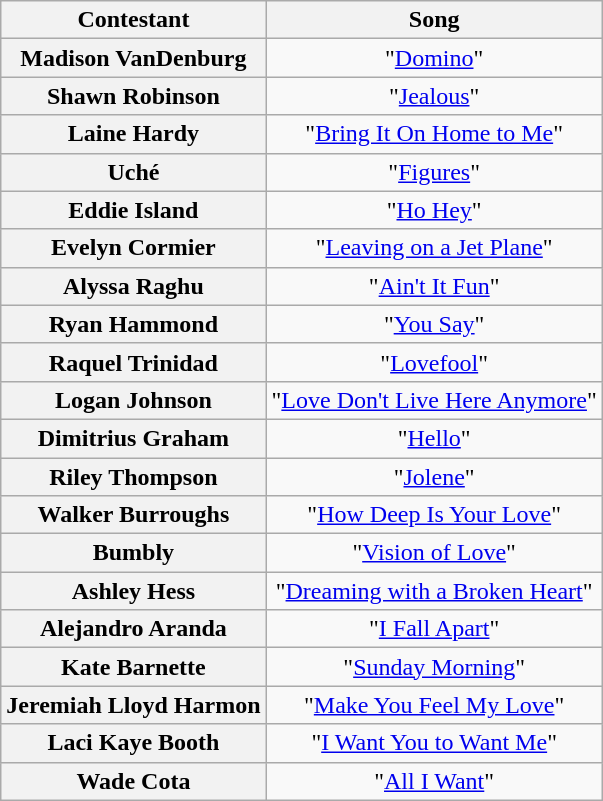<table class="wikitable" style="text-align:center">
<tr>
<th scope="col">Contestant</th>
<th scope="col">Song</th>
</tr>
<tr>
<th scope="row">Madison VanDenburg</th>
<td>"<a href='#'>Domino</a>"</td>
</tr>
<tr>
<th scope="row">Shawn Robinson</th>
<td>"<a href='#'>Jealous</a>"</td>
</tr>
<tr>
<th scope="row">Laine Hardy</th>
<td>"<a href='#'>Bring It On Home to Me</a>"</td>
</tr>
<tr>
<th scope="row">Uché</th>
<td>"<a href='#'>Figures</a>"</td>
</tr>
<tr>
<th scope="row">Eddie Island</th>
<td>"<a href='#'>Ho Hey</a>"</td>
</tr>
<tr>
<th scope="row">Evelyn Cormier</th>
<td>"<a href='#'>Leaving on a Jet Plane</a>"</td>
</tr>
<tr>
<th scope="row">Alyssa Raghu</th>
<td>"<a href='#'>Ain't It Fun</a>"</td>
</tr>
<tr>
<th scope="row">Ryan Hammond</th>
<td>"<a href='#'>You Say</a>"</td>
</tr>
<tr>
<th scope="row">Raquel Trinidad</th>
<td>"<a href='#'>Lovefool</a>"</td>
</tr>
<tr>
<th scope="row">Logan Johnson</th>
<td>"<a href='#'>Love Don't Live Here Anymore</a>"</td>
</tr>
<tr>
<th scope="row">Dimitrius Graham</th>
<td>"<a href='#'>Hello</a>"</td>
</tr>
<tr>
<th scope="row">Riley Thompson</th>
<td>"<a href='#'>Jolene</a>"</td>
</tr>
<tr>
<th scope="row">Walker Burroughs</th>
<td>"<a href='#'>How Deep Is Your Love</a>"</td>
</tr>
<tr>
<th scope="row">Bumbly</th>
<td>"<a href='#'>Vision of Love</a>"</td>
</tr>
<tr>
<th scope="row">Ashley Hess</th>
<td>"<a href='#'>Dreaming with a Broken Heart</a>"</td>
</tr>
<tr>
<th scope="row">Alejandro Aranda</th>
<td>"<a href='#'>I Fall Apart</a>"</td>
</tr>
<tr>
<th scope="row">Kate Barnette</th>
<td>"<a href='#'>Sunday Morning</a>"</td>
</tr>
<tr>
<th scope="row">Jeremiah Lloyd Harmon</th>
<td>"<a href='#'>Make You Feel My Love</a>"</td>
</tr>
<tr>
<th scope="row">Laci Kaye Booth</th>
<td>"<a href='#'>I Want You to Want Me</a>"</td>
</tr>
<tr>
<th scope="row">Wade Cota</th>
<td>"<a href='#'>All I Want</a>"</td>
</tr>
</table>
